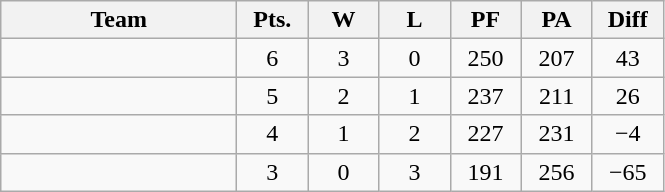<table class=wikitable>
<tr align=center>
<th width=150px>Team</th>
<th width=40px>Pts.</th>
<th width=40px>W</th>
<th width=40px>L</th>
<th width=40px>PF</th>
<th width=40px>PA</th>
<th width=40px>Diff</th>
</tr>
<tr align=center>
<td align=left></td>
<td>6</td>
<td>3</td>
<td>0</td>
<td>250</td>
<td>207</td>
<td>43</td>
</tr>
<tr align=center>
<td align=left></td>
<td>5</td>
<td>2</td>
<td>1</td>
<td>237</td>
<td>211</td>
<td>26</td>
</tr>
<tr align=center>
<td align=left></td>
<td>4</td>
<td>1</td>
<td>2</td>
<td>227</td>
<td>231</td>
<td>−4</td>
</tr>
<tr align=center>
<td align=left></td>
<td>3</td>
<td>0</td>
<td>3</td>
<td>191</td>
<td>256</td>
<td>−65</td>
</tr>
</table>
